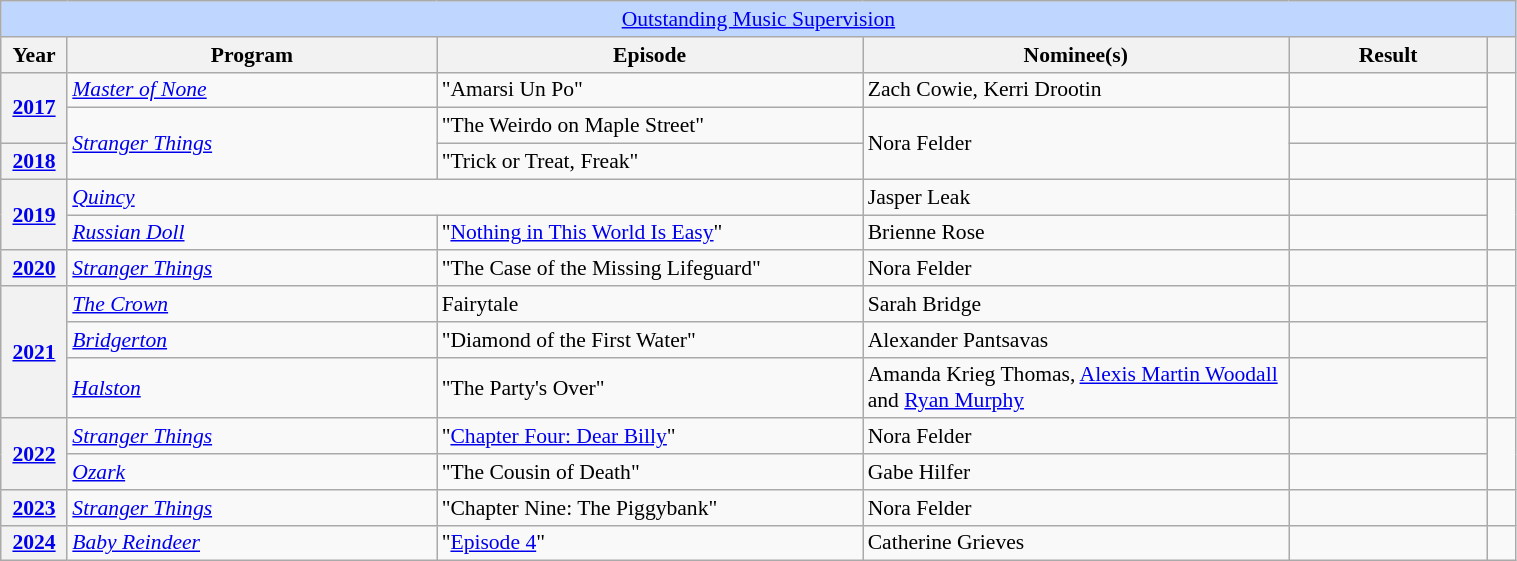<table class="wikitable plainrowheaders" style="font-size: 90%" width=80%>
<tr ---- bgcolor="#bfd7ff">
<td colspan=6 align=center><a href='#'>Outstanding Music Supervision</a></td>
</tr>
<tr ---- bgcolor="#ebf5ff">
<th scope="col" style="width:1%;">Year</th>
<th scope="col" style="width:13%;">Program</th>
<th scope="col" style="width:15%;">Episode</th>
<th scope="col" style="width:15%;">Nominee(s)</th>
<th scope="col" style="width:7%;">Result</th>
<th scope="col" style="width:1%;"></th>
</tr>
<tr>
<th scope=row rowspan="2"><a href='#'>2017</a></th>
<td><em><a href='#'>Master of None</a></em></td>
<td>"Amarsi Un Po"</td>
<td>Zach Cowie, Kerri Drootin</td>
<td></td>
<td rowspan="2"></td>
</tr>
<tr>
<td rowspan="2"><em><a href='#'>Stranger Things</a></em></td>
<td>"The Weirdo on Maple Street"</td>
<td rowspan="2">Nora Felder</td>
<td></td>
</tr>
<tr>
<th scope=row><a href='#'>2018</a></th>
<td>"Trick or Treat, Freak"</td>
<td></td>
<td></td>
</tr>
<tr>
<th scope=row rowspan="2"><a href='#'>2019</a></th>
<td colspan="2"><em><a href='#'>Quincy</a></em></td>
<td>Jasper Leak</td>
<td></td>
<td rowspan="2"></td>
</tr>
<tr>
<td><em><a href='#'>Russian Doll</a></em></td>
<td>"<a href='#'>Nothing in This World Is Easy</a>"</td>
<td>Brienne Rose</td>
<td></td>
</tr>
<tr>
<th scope=row><a href='#'>2020</a></th>
<td><em><a href='#'>Stranger Things</a></em></td>
<td>"The Case of the Missing Lifeguard"</td>
<td>Nora Felder</td>
<td></td>
<td></td>
</tr>
<tr>
<th scope=row rowspan="3"><a href='#'>2021</a></th>
<td><em><a href='#'>The Crown</a></em></td>
<td>Fairytale</td>
<td>Sarah Bridge</td>
<td></td>
<td rowspan="3"></td>
</tr>
<tr>
<td><em><a href='#'>Bridgerton</a></em></td>
<td>"Diamond of the First Water"</td>
<td>Alexander Pantsavas</td>
<td></td>
</tr>
<tr>
<td><em><a href='#'>Halston</a></em></td>
<td>"The Party's Over"</td>
<td>Amanda Krieg Thomas, <a href='#'>Alexis Martin Woodall</a> and <a href='#'>Ryan Murphy</a></td>
<td></td>
</tr>
<tr>
<th scope=row rowspan="2"><a href='#'>2022</a></th>
<td><em><a href='#'>Stranger Things</a></em></td>
<td>"<a href='#'>Chapter Four: Dear Billy</a>"</td>
<td>Nora Felder</td>
<td></td>
<td rowspan="2"></td>
</tr>
<tr>
<td><em><a href='#'>Ozark</a></em></td>
<td>"The Cousin of Death"</td>
<td>Gabe Hilfer</td>
<td></td>
</tr>
<tr>
<th scope=row><a href='#'>2023</a></th>
<td><em><a href='#'>Stranger Things</a></em></td>
<td>"Chapter Nine: The Piggybank"</td>
<td>Nora Felder</td>
<td></td>
<td></td>
</tr>
<tr>
<th scope=row><a href='#'>2024</a></th>
<td><em><a href='#'>Baby Reindeer</a></em></td>
<td>"<a href='#'>Episode 4</a>"</td>
<td>Catherine Grieves</td>
<td></td>
<td></td>
</tr>
</table>
